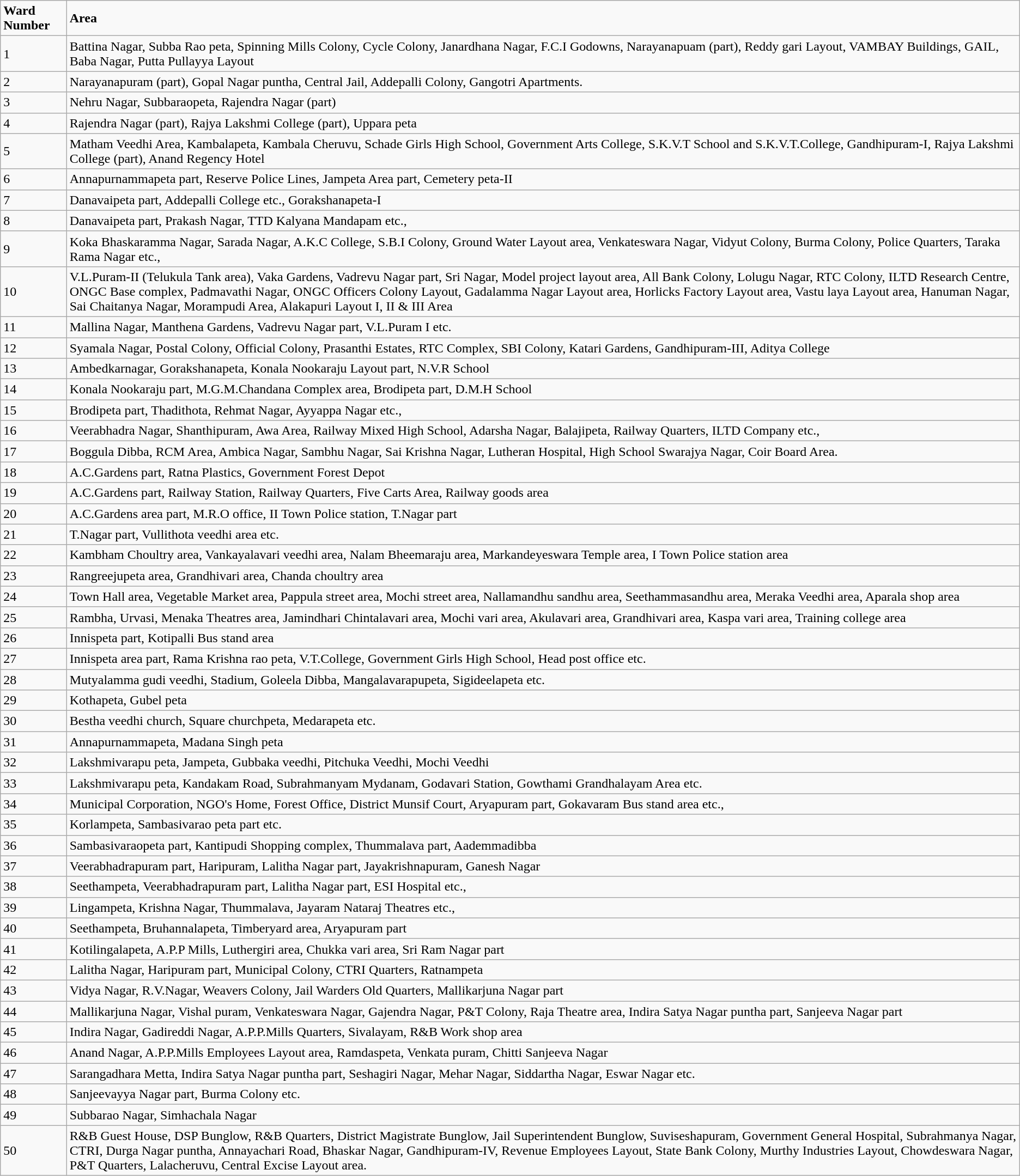<table class="wikitable sortable">
<tr>
<td><strong>Ward Number</strong></td>
<td><strong>Area</strong></td>
</tr>
<tr>
<td>1</td>
<td>Battina Nagar, Subba Rao peta, Spinning Mills Colony, Cycle Colony, Janardhana Nagar, F.C.I Godowns, Narayanapuam (part), Reddy gari Layout, VAMBAY Buildings, GAIL, Baba Nagar, Putta Pullayya Layout</td>
</tr>
<tr>
<td>2</td>
<td>Narayanapuram (part), Gopal Nagar puntha, Central Jail, Addepalli Colony, Gangotri Apartments.</td>
</tr>
<tr>
<td>3</td>
<td>Nehru Nagar, Subbaraopeta, Rajendra Nagar (part)</td>
</tr>
<tr>
<td>4</td>
<td>Rajendra Nagar (part), Rajya Lakshmi College (part), Uppara peta</td>
</tr>
<tr>
<td>5</td>
<td>Matham Veedhi Area, Kambalapeta, Kambala Cheruvu, Schade Girls High School, Government Arts College, S.K.V.T School and S.K.V.T.College, Gandhipuram-I, Rajya Lakshmi College (part), Anand Regency Hotel</td>
</tr>
<tr>
<td>6</td>
<td>Annapurnammapeta part, Reserve Police Lines, Jampeta Area part, Cemetery peta-II</td>
</tr>
<tr>
<td>7</td>
<td>Danavaipeta part, Addepalli College etc., Gorakshanapeta-I</td>
</tr>
<tr>
<td>8</td>
<td>Danavaipeta part, Prakash Nagar, TTD Kalyana Mandapam etc.,</td>
</tr>
<tr>
<td>9</td>
<td>Koka Bhaskaramma Nagar, Sarada Nagar, A.K.C College, S.B.I Colony, Ground Water Layout area, Venkateswara Nagar, Vidyut Colony, Burma Colony, Police Quarters, Taraka Rama Nagar etc.,</td>
</tr>
<tr>
<td>10</td>
<td>V.L.Puram-II (Telukula Tank area), Vaka Gardens, Vadrevu Nagar part, Sri Nagar, Model project layout area, All Bank Colony, Lolugu Nagar, RTC Colony, ILTD Research Centre, ONGC Base complex, Padmavathi Nagar, ONGC Officers Colony Layout, Gadalamma Nagar Layout area, Horlicks Factory Layout area, Vastu laya Layout area, Hanuman Nagar, Sai Chaitanya Nagar, Morampudi Area, Alakapuri Layout I, II & III Area</td>
</tr>
<tr>
<td>11</td>
<td>Mallina Nagar, Manthena Gardens, Vadrevu Nagar part, V.L.Puram I etc.</td>
</tr>
<tr>
<td>12</td>
<td>Syamala Nagar, Postal Colony, Official Colony, Prasanthi Estates, RTC Complex, SBI Colony, Katari Gardens, Gandhipuram-III, Aditya College</td>
</tr>
<tr>
<td>13</td>
<td>Ambedkarnagar, Gorakshanapeta, Konala Nookaraju Layout part, N.V.R School</td>
</tr>
<tr>
<td>14</td>
<td>Konala Nookaraju part, M.G.M.Chandana Complex area, Brodipeta part, D.M.H School</td>
</tr>
<tr>
<td>15</td>
<td>Brodipeta part, Thadithota, Rehmat Nagar, Ayyappa Nagar etc.,</td>
</tr>
<tr>
<td>16</td>
<td>Veerabhadra Nagar, Shanthipuram, Awa Area, Railway Mixed High School, Adarsha Nagar, Balajipeta, Railway Quarters, ILTD Company etc.,</td>
</tr>
<tr>
<td>17</td>
<td>Boggula Dibba, RCM Area, Ambica Nagar, Sambhu Nagar, Sai Krishna Nagar, Lutheran Hospital, High School Swarajya Nagar, Coir Board Area.</td>
</tr>
<tr>
<td>18</td>
<td>A.C.Gardens part, Ratna Plastics, Government Forest Depot</td>
</tr>
<tr>
<td>19</td>
<td>A.C.Gardens part, Railway Station, Railway Quarters, Five Carts Area, Railway goods area</td>
</tr>
<tr>
<td>20</td>
<td>A.C.Gardens area part, M.R.O office, II Town Police station, T.Nagar part</td>
</tr>
<tr>
<td>21</td>
<td>T.Nagar part, Vullithota veedhi area etc.</td>
</tr>
<tr>
<td>22</td>
<td>Kambham Choultry area, Vankayalavari veedhi area, Nalam Bheemaraju area, Markandeyeswara Temple area, I Town Police station area</td>
</tr>
<tr>
<td>23</td>
<td>Rangreejupeta area, Grandhivari area, Chanda choultry area</td>
</tr>
<tr>
<td>24</td>
<td>Town Hall area, Vegetable Market area, Pappula street area, Mochi street area, Nallamandhu sandhu area, Seethammasandhu area, Meraka Veedhi area, Aparala shop area</td>
</tr>
<tr>
<td>25</td>
<td>Rambha, Urvasi, Menaka Theatres area, Jamindhari Chintalavari area, Mochi vari area, Akulavari area, Grandhivari area, Kaspa vari area, Training college area</td>
</tr>
<tr>
<td>26</td>
<td>Innispeta part, Kotipalli Bus stand area</td>
</tr>
<tr>
<td>27</td>
<td>Innispeta area part, Rama Krishna rao peta, V.T.College, Government Girls High School, Head post office etc.</td>
</tr>
<tr>
<td>28</td>
<td>Mutyalamma gudi veedhi, Stadium, Goleela Dibba, Mangalavarapupeta, Sigideelapeta etc.</td>
</tr>
<tr>
<td>29</td>
<td>Kothapeta, Gubel peta</td>
</tr>
<tr>
<td>30</td>
<td>Bestha veedhi church, Square churchpeta, Medarapeta etc.</td>
</tr>
<tr>
<td>31</td>
<td>Annapurnammapeta, Madana Singh peta</td>
</tr>
<tr>
<td>32</td>
<td>Lakshmivarapu peta, Jampeta, Gubbaka veedhi, Pitchuka Veedhi, Mochi Veedhi</td>
</tr>
<tr>
<td>33</td>
<td>Lakshmivarapu peta, Kandakam Road, Subrahmanyam Mydanam, Godavari Station, Gowthami Grandhalayam Area etc.</td>
</tr>
<tr>
<td>34</td>
<td>Municipal Corporation, NGO's Home, Forest Office, District Munsif Court, Aryapuram part, Gokavaram Bus stand area etc.,</td>
</tr>
<tr>
<td>35</td>
<td>Korlampeta, Sambasivarao peta part etc.</td>
</tr>
<tr>
<td>36</td>
<td>Sambasivaraopeta part, Kantipudi Shopping complex, Thummalava part, Aademmadibba</td>
</tr>
<tr>
<td>37</td>
<td>Veerabhadrapuram part, Haripuram, Lalitha Nagar part, Jayakrishnapuram, Ganesh Nagar</td>
</tr>
<tr>
<td>38</td>
<td>Seethampeta, Veerabhadrapuram part, Lalitha Nagar part, ESI Hospital etc.,</td>
</tr>
<tr>
<td>39</td>
<td>Lingampeta, Krishna Nagar, Thummalava, Jayaram Nataraj Theatres etc.,</td>
</tr>
<tr>
<td>40</td>
<td>Seethampeta, Bruhannalapeta, Timberyard area, Aryapuram part</td>
</tr>
<tr>
<td>41</td>
<td>Kotilingalapeta, A.P.P Mills, Luthergiri area, Chukka vari area, Sri Ram Nagar part</td>
</tr>
<tr>
<td>42</td>
<td>Lalitha Nagar, Haripuram part, Municipal Colony, CTRI Quarters, Ratnampeta</td>
</tr>
<tr>
<td>43</td>
<td>Vidya Nagar, R.V.Nagar, Weavers Colony, Jail Warders Old Quarters, Mallikarjuna Nagar part</td>
</tr>
<tr>
<td>44</td>
<td>Mallikarjuna Nagar, Vishal puram, Venkateswara Nagar, Gajendra Nagar, P&T Colony, Raja Theatre area, Indira Satya Nagar puntha part, Sanjeeva Nagar part</td>
</tr>
<tr>
<td>45</td>
<td>Indira Nagar, Gadireddi Nagar, A.P.P.Mills Quarters, Sivalayam, R&B Work shop area</td>
</tr>
<tr>
<td>46</td>
<td>Anand Nagar, A.P.P.Mills Employees Layout area, Ramdaspeta, Venkata puram, Chitti Sanjeeva Nagar</td>
</tr>
<tr>
<td>47</td>
<td>Sarangadhara Metta, Indira Satya Nagar puntha part, Seshagiri Nagar, Mehar Nagar, Siddartha Nagar, Eswar Nagar etc.</td>
</tr>
<tr>
<td>48</td>
<td>Sanjeevayya Nagar part, Burma Colony etc.</td>
</tr>
<tr>
<td>49</td>
<td>Subbarao Nagar, Simhachala Nagar</td>
</tr>
<tr>
<td>50</td>
<td>R&B Guest House, DSP Bunglow, R&B Quarters, District Magistrate Bunglow, Jail Superintendent Bunglow, Suviseshapuram, Government General Hospital, Subrahmanya Nagar, CTRI, Durga Nagar puntha, Annayachari Road, Bhaskar Nagar, Gandhipuram-IV, Revenue Employees Layout, State Bank Colony, Murthy Industries Layout, Chowdeswara Nagar, P&T Quarters, Lalacheruvu, Central Excise Layout area.</td>
</tr>
</table>
